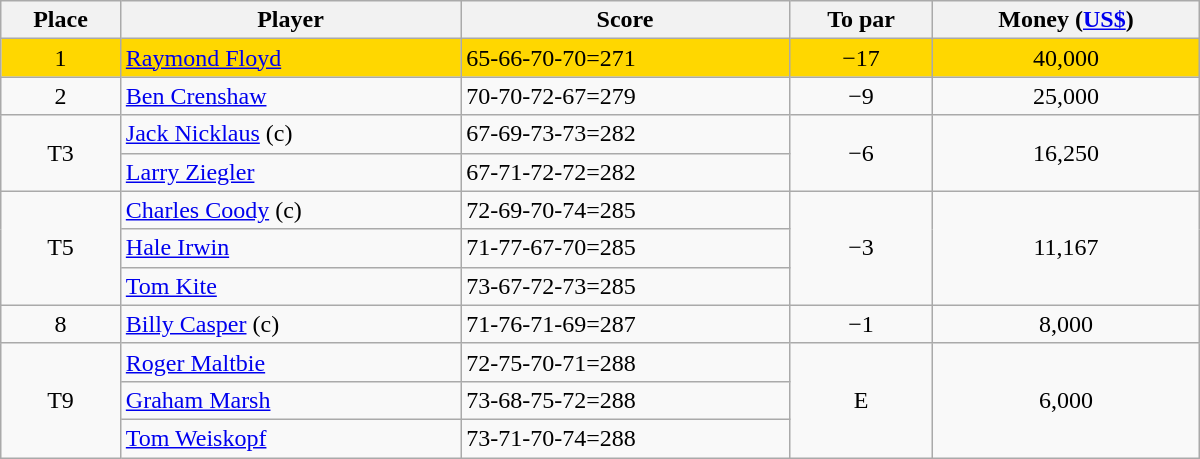<table class="wikitable" style="width:50em; margin-bottom:0">
<tr>
<th>Place</th>
<th>Player</th>
<th>Score</th>
<th>To par</th>
<th>Money (<a href='#'>US$</a>)</th>
</tr>
<tr style="background:gold">
<td align=center>1</td>
<td> <a href='#'>Raymond Floyd</a></td>
<td>65-66-70-70=271</td>
<td align=center>−17</td>
<td align=center>40,000</td>
</tr>
<tr>
<td align=center>2</td>
<td> <a href='#'>Ben Crenshaw</a></td>
<td>70-70-72-67=279</td>
<td align=center>−9</td>
<td align=center>25,000</td>
</tr>
<tr>
<td rowspan=2 align=center>T3</td>
<td> <a href='#'>Jack Nicklaus</a> (c)</td>
<td>67-69-73-73=282</td>
<td rowspan=2 align=center>−6</td>
<td rowspan=2 align=center>16,250</td>
</tr>
<tr>
<td> <a href='#'>Larry Ziegler</a></td>
<td>67-71-72-72=282</td>
</tr>
<tr>
<td rowspan=3 align=center>T5</td>
<td> <a href='#'>Charles Coody</a> (c)</td>
<td>72-69-70-74=285</td>
<td rowspan=3 align=center>−3</td>
<td rowspan=3 align=center>11,167</td>
</tr>
<tr>
<td> <a href='#'>Hale Irwin</a></td>
<td>71-77-67-70=285</td>
</tr>
<tr>
<td> <a href='#'>Tom Kite</a></td>
<td>73-67-72-73=285</td>
</tr>
<tr>
<td align=center>8</td>
<td> <a href='#'>Billy Casper</a> (c)</td>
<td>71-76-71-69=287</td>
<td align=center>−1</td>
<td align=center>8,000</td>
</tr>
<tr>
<td rowspan=3 align=center>T9</td>
<td> <a href='#'>Roger Maltbie</a></td>
<td>72-75-70-71=288</td>
<td rowspan=3 align=center>E</td>
<td rowspan=3 align=center>6,000</td>
</tr>
<tr>
<td> <a href='#'>Graham Marsh</a></td>
<td>73-68-75-72=288</td>
</tr>
<tr>
<td> <a href='#'>Tom Weiskopf</a></td>
<td>73-71-70-74=288</td>
</tr>
</table>
